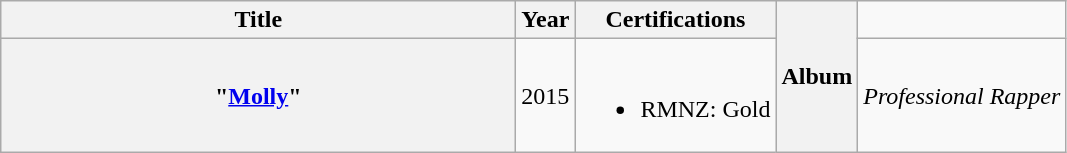<table class="wikitable plainrowheaders" style="text-align:center;">
<tr>
<th scope="col" style="width:21em;">Title</th>
<th scope="col" style="width:1em;">Year</th>
<th>Certifications</th>
<th rowspan="2" scope="col">Album</th>
</tr>
<tr>
<th scope="row">"<a href='#'>Molly</a>"<br></th>
<td>2015</td>
<td><br><ul><li>RMNZ: Gold</li></ul></td>
<td><em>Professional Rapper</em></td>
</tr>
</table>
